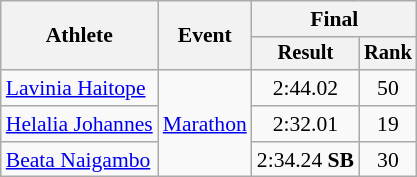<table class="wikitable" style="font-size:90%">
<tr>
<th rowspan="2">Athlete</th>
<th rowspan="2">Event</th>
<th colspan="2">Final</th>
</tr>
<tr style="font-size:95%">
<th>Result</th>
<th>Rank</th>
</tr>
<tr style=text-align:center>
<td style=text-align:left><a href='#'>Lavinia Haitope</a></td>
<td style=text-align:left rowspan=3><a href='#'>Marathon</a></td>
<td>2:44.02</td>
<td>50</td>
</tr>
<tr style=text-align:center>
<td style=text-align:left><a href='#'>Helalia Johannes</a></td>
<td>2:32.01</td>
<td>19</td>
</tr>
<tr style=text-align:center>
<td style=text-align:left><a href='#'>Beata Naigambo</a></td>
<td>2:34.24 <strong>SB</strong></td>
<td>30</td>
</tr>
</table>
